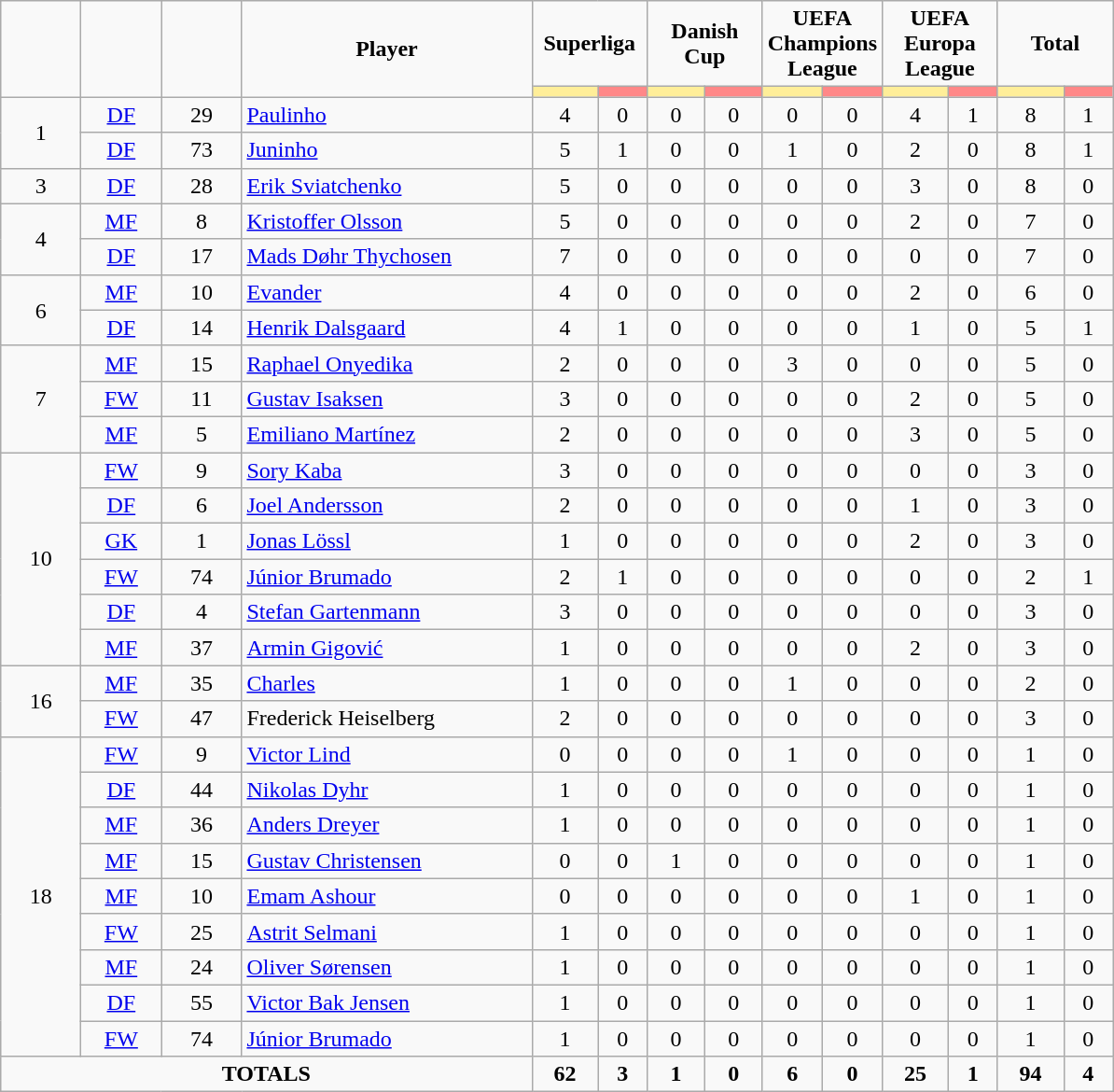<table class="wikitable" style="text-align:center;">
<tr>
<td rowspan="2"  style="width:50px;"><strong></strong></td>
<td rowspan="2"  style="width:50px;"><strong></strong></td>
<td rowspan="2"  style="width:50px;"><strong></strong></td>
<td rowspan="2"  style="width:200px;"><strong>Player</strong></td>
<td colspan="2"  style="width:75px;"><strong>Superliga</strong></td>
<td colspan="2"  style="width:75px;"><strong>Danish Cup</strong></td>
<td colspan="2"  style="width:75px;"><strong>UEFA Champions League</strong></td>
<td colspan="2"  style="width:75px;"><strong>UEFA Europa League</strong></td>
<td colspan="2"  style="width:75px;"><strong>Total</strong></td>
</tr>
<tr>
<th style="width:10px; background:#fe9;"></th>
<th style="width:10px; background:#ff8888;"></th>
<th style="width:10px; background:#fe9;"></th>
<th style="width:10px; background:#ff8888;"></th>
<th style="width:10px; background:#fe9;"></th>
<th style="width:10px; background:#ff8888;"></th>
<th style="width:10px; background:#fe9;"></th>
<th style="width:10px; background:#ff8888;"></th>
<th style="width:10px; background:#fe9;"></th>
<th style="width:10px; background:#ff8888;"></th>
</tr>
<tr>
<td rowspan=2>1</td>
<td><a href='#'>DF</a></td>
<td>29</td>
<td align=left> <a href='#'>Paulinho</a></td>
<td>4</td>
<td>0</td>
<td>0</td>
<td>0</td>
<td>0</td>
<td>0</td>
<td>4</td>
<td>1</td>
<td>8</td>
<td>1</td>
</tr>
<tr>
<td><a href='#'>DF</a></td>
<td>73</td>
<td align=left> <a href='#'>Juninho</a></td>
<td>5</td>
<td>1</td>
<td>0</td>
<td>0</td>
<td>1</td>
<td>0</td>
<td>2</td>
<td>0</td>
<td>8</td>
<td>1</td>
</tr>
<tr>
<td rowspan=1>3</td>
<td><a href='#'>DF</a></td>
<td>28</td>
<td align=left> <a href='#'>Erik Sviatchenko</a></td>
<td>5</td>
<td>0</td>
<td>0</td>
<td>0</td>
<td>0</td>
<td>0</td>
<td>3</td>
<td>0</td>
<td>8</td>
<td>0</td>
</tr>
<tr>
<td rowspan=2>4</td>
<td><a href='#'>MF</a></td>
<td>8</td>
<td align=left> <a href='#'>Kristoffer Olsson</a></td>
<td>5</td>
<td>0</td>
<td>0</td>
<td>0</td>
<td>0</td>
<td>0</td>
<td>2</td>
<td>0</td>
<td>7</td>
<td>0</td>
</tr>
<tr>
<td><a href='#'>DF</a></td>
<td>17</td>
<td align=left> <a href='#'>Mads Døhr Thychosen</a></td>
<td>7</td>
<td>0</td>
<td>0</td>
<td>0</td>
<td>0</td>
<td>0</td>
<td>0</td>
<td>0</td>
<td>7</td>
<td>0</td>
</tr>
<tr>
<td rowspan=2>6</td>
<td><a href='#'>MF</a></td>
<td>10</td>
<td align=left> <a href='#'>Evander</a></td>
<td>4</td>
<td>0</td>
<td>0</td>
<td>0</td>
<td>0</td>
<td>0</td>
<td>2</td>
<td>0</td>
<td>6</td>
<td>0</td>
</tr>
<tr>
<td><a href='#'>DF</a></td>
<td>14</td>
<td align=left> <a href='#'>Henrik Dalsgaard</a></td>
<td>4</td>
<td>1</td>
<td>0</td>
<td>0</td>
<td>0</td>
<td>0</td>
<td>1</td>
<td>0</td>
<td>5</td>
<td>1</td>
</tr>
<tr>
<td rowspan=3>7</td>
<td><a href='#'>MF</a></td>
<td>15</td>
<td align=left> <a href='#'>Raphael Onyedika</a></td>
<td>2</td>
<td>0</td>
<td>0</td>
<td>0</td>
<td>3</td>
<td>0</td>
<td>0</td>
<td>0</td>
<td>5</td>
<td>0</td>
</tr>
<tr>
<td><a href='#'>FW</a></td>
<td>11</td>
<td align=left> <a href='#'>Gustav Isaksen</a></td>
<td>3</td>
<td>0</td>
<td>0</td>
<td>0</td>
<td>0</td>
<td>0</td>
<td>2</td>
<td>0</td>
<td>5</td>
<td>0</td>
</tr>
<tr>
<td><a href='#'>MF</a></td>
<td>5</td>
<td align=left> <a href='#'>Emiliano Martínez</a></td>
<td>2</td>
<td>0</td>
<td>0</td>
<td>0</td>
<td>0</td>
<td>0</td>
<td>3</td>
<td>0</td>
<td>5</td>
<td>0</td>
</tr>
<tr>
<td rowspan=6>10</td>
<td><a href='#'>FW</a></td>
<td>9</td>
<td align=left> <a href='#'>Sory Kaba</a></td>
<td>3</td>
<td>0</td>
<td>0</td>
<td>0</td>
<td>0</td>
<td>0</td>
<td>0</td>
<td>0</td>
<td>3</td>
<td>0</td>
</tr>
<tr>
<td><a href='#'>DF</a></td>
<td>6</td>
<td align=left> <a href='#'>Joel Andersson</a></td>
<td>2</td>
<td>0</td>
<td>0</td>
<td>0</td>
<td>0</td>
<td>0</td>
<td>1</td>
<td>0</td>
<td>3</td>
<td>0</td>
</tr>
<tr>
<td><a href='#'>GK</a></td>
<td>1</td>
<td align=left> <a href='#'>Jonas Lössl</a></td>
<td>1</td>
<td>0</td>
<td>0</td>
<td>0</td>
<td>0</td>
<td>0</td>
<td>2</td>
<td>0</td>
<td>3</td>
<td>0</td>
</tr>
<tr>
<td><a href='#'>FW</a></td>
<td>74</td>
<td align=left> <a href='#'>Júnior Brumado</a></td>
<td>2</td>
<td>1</td>
<td>0</td>
<td>0</td>
<td>0</td>
<td>0</td>
<td>0</td>
<td>0</td>
<td>2</td>
<td>1</td>
</tr>
<tr>
<td><a href='#'>DF</a></td>
<td>4</td>
<td align=left> <a href='#'>Stefan Gartenmann</a></td>
<td>3</td>
<td>0</td>
<td>0</td>
<td>0</td>
<td>0</td>
<td>0</td>
<td>0</td>
<td>0</td>
<td>3</td>
<td>0</td>
</tr>
<tr>
<td><a href='#'>MF</a></td>
<td>37</td>
<td align=left> <a href='#'>Armin Gigović</a></td>
<td>1</td>
<td>0</td>
<td>0</td>
<td>0</td>
<td>0</td>
<td>0</td>
<td>2</td>
<td>0</td>
<td>3</td>
<td>0</td>
</tr>
<tr>
<td rowspan=2>16</td>
<td><a href='#'>MF</a></td>
<td>35</td>
<td align=left> <a href='#'>Charles</a></td>
<td>1</td>
<td>0</td>
<td>0</td>
<td>0</td>
<td>1</td>
<td>0</td>
<td>0</td>
<td>0</td>
<td>2</td>
<td>0</td>
</tr>
<tr>
<td><a href='#'>FW</a></td>
<td>47</td>
<td align=left> Frederick Heiselberg</td>
<td>2</td>
<td>0</td>
<td>0</td>
<td>0</td>
<td>0</td>
<td>0</td>
<td>0</td>
<td>0</td>
<td>3</td>
<td>0</td>
</tr>
<tr>
<td rowspan=9>18</td>
<td><a href='#'>FW</a></td>
<td>9</td>
<td align=left> <a href='#'>Victor Lind</a></td>
<td>0</td>
<td>0</td>
<td>0</td>
<td>0</td>
<td>1</td>
<td>0</td>
<td>0</td>
<td>0</td>
<td>1</td>
<td>0</td>
</tr>
<tr>
<td><a href='#'>DF</a></td>
<td>44</td>
<td align=left> <a href='#'>Nikolas Dyhr</a></td>
<td>1</td>
<td>0</td>
<td>0</td>
<td>0</td>
<td>0</td>
<td>0</td>
<td>0</td>
<td>0</td>
<td>1</td>
<td>0</td>
</tr>
<tr>
<td><a href='#'>MF</a></td>
<td>36</td>
<td align=left> <a href='#'>Anders Dreyer</a></td>
<td>1</td>
<td>0</td>
<td>0</td>
<td>0</td>
<td>0</td>
<td>0</td>
<td>0</td>
<td>0</td>
<td>1</td>
<td>0</td>
</tr>
<tr>
<td><a href='#'>MF</a></td>
<td>15</td>
<td align=left> <a href='#'>Gustav Christensen</a></td>
<td>0</td>
<td>0</td>
<td>1</td>
<td>0</td>
<td>0</td>
<td>0</td>
<td>0</td>
<td>0</td>
<td>1</td>
<td>0</td>
</tr>
<tr>
<td><a href='#'>MF</a></td>
<td>10</td>
<td align=left> <a href='#'>Emam Ashour</a></td>
<td>0</td>
<td>0</td>
<td>0</td>
<td>0</td>
<td>0</td>
<td>0</td>
<td>1</td>
<td>0</td>
<td>1</td>
<td>0</td>
</tr>
<tr>
<td><a href='#'>FW</a></td>
<td>25</td>
<td align=left> <a href='#'>Astrit Selmani</a></td>
<td>1</td>
<td>0</td>
<td>0</td>
<td>0</td>
<td>0</td>
<td>0</td>
<td>0</td>
<td>0</td>
<td>1</td>
<td>0</td>
</tr>
<tr>
<td><a href='#'>MF</a></td>
<td>24</td>
<td align=left> <a href='#'>Oliver Sørensen</a></td>
<td>1</td>
<td>0</td>
<td>0</td>
<td>0</td>
<td>0</td>
<td>0</td>
<td>0</td>
<td>0</td>
<td>1</td>
<td>0</td>
</tr>
<tr>
<td><a href='#'>DF</a></td>
<td>55</td>
<td align=left> <a href='#'>Victor Bak Jensen</a></td>
<td>1</td>
<td>0</td>
<td>0</td>
<td>0</td>
<td>0</td>
<td>0</td>
<td>0</td>
<td>0</td>
<td>1</td>
<td>0</td>
</tr>
<tr>
<td><a href='#'>FW</a></td>
<td>74</td>
<td align=left> <a href='#'>Júnior Brumado</a></td>
<td>1</td>
<td>0</td>
<td>0</td>
<td>0</td>
<td>0</td>
<td>0</td>
<td>0</td>
<td>0</td>
<td>1</td>
<td>0</td>
</tr>
<tr>
<td colspan="4"><strong>TOTALS</strong></td>
<td><strong>62</strong></td>
<td><strong>3</strong></td>
<td><strong>1</strong></td>
<td><strong>0</strong></td>
<td><strong>6</strong></td>
<td><strong>0</strong></td>
<td><strong>25</strong></td>
<td><strong>1</strong></td>
<td><strong>94</strong></td>
<td><strong>4</strong></td>
</tr>
</table>
